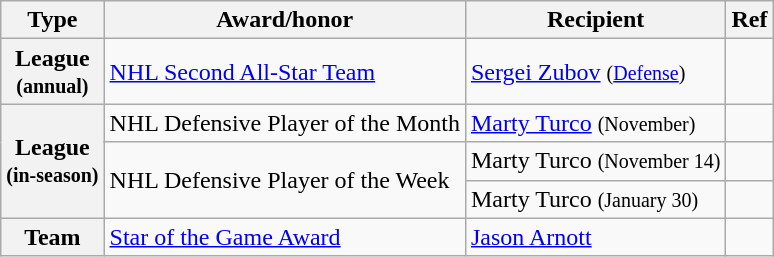<table class="wikitable">
<tr>
<th scope="col">Type</th>
<th scope="col">Award/honor</th>
<th scope="col">Recipient</th>
<th scope="col">Ref</th>
</tr>
<tr>
<th scope="row">League<br><small>(annual)</small></th>
<td><a href='#'>NHL Second All-Star Team</a></td>
<td><a href='#'>Sergei Zubov</a> <small>(<a href='#'>Defense</a>)</small></td>
<td></td>
</tr>
<tr>
<th scope="row" rowspan="3">League<br><small>(in-season)</small></th>
<td>NHL Defensive Player of the Month</td>
<td><a href='#'>Marty Turco</a> <small>(November)</small></td>
<td></td>
</tr>
<tr>
<td rowspan="2">NHL Defensive Player of the Week</td>
<td>Marty Turco <small>(November 14)</small></td>
<td></td>
</tr>
<tr>
<td>Marty Turco <small>(January 30)</small></td>
<td></td>
</tr>
<tr>
<th scope="row">Team</th>
<td><a href='#'>Star of the Game Award</a></td>
<td><a href='#'>Jason Arnott</a></td>
<td></td>
</tr>
</table>
